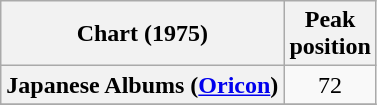<table class="wikitable sortable plainrowheaders" style="text-align:center">
<tr>
<th scope="col">Chart (1975)</th>
<th scope="col">Peak<br>position</th>
</tr>
<tr>
<th scope="row">Japanese Albums (<a href='#'>Oricon</a>)</th>
<td align="center">72</td>
</tr>
<tr>
</tr>
</table>
